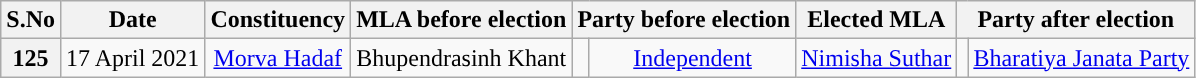<table class="wikitable sortable" style="text-align:center;">
<tr>
<th>S.No</th>
<th>Date</th>
<th>Constituency</th>
<th>MLA before election</th>
<th colspan="2">Party before election</th>
<th>Elected MLA</th>
<th colspan="2">Party after election</th>
</tr>
<tr>
<th>125</th>
<td>17 April 2021</td>
<td><a href='#'>Morva Hadaf</a></td>
<td>Bhupendrasinh Khant</td>
<td></td>
<td><a href='#'>Independent</a></td>
<td><a href='#'>Nimisha Suthar</a></td>
<td></td>
<td><a href='#'>Bharatiya Janata Party</a></td>
</tr>
</table>
